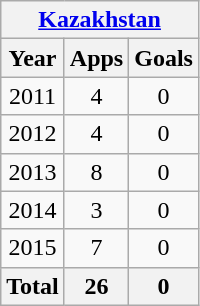<table class="wikitable" style="text-align:center">
<tr>
<th colspan=3><a href='#'>Kazakhstan</a></th>
</tr>
<tr>
<th>Year</th>
<th>Apps</th>
<th>Goals</th>
</tr>
<tr>
<td>2011</td>
<td>4</td>
<td>0</td>
</tr>
<tr>
<td>2012</td>
<td>4</td>
<td>0</td>
</tr>
<tr>
<td>2013</td>
<td>8</td>
<td>0</td>
</tr>
<tr>
<td>2014</td>
<td>3</td>
<td>0</td>
</tr>
<tr>
<td>2015</td>
<td>7</td>
<td>0</td>
</tr>
<tr>
<th>Total</th>
<th>26</th>
<th>0</th>
</tr>
</table>
